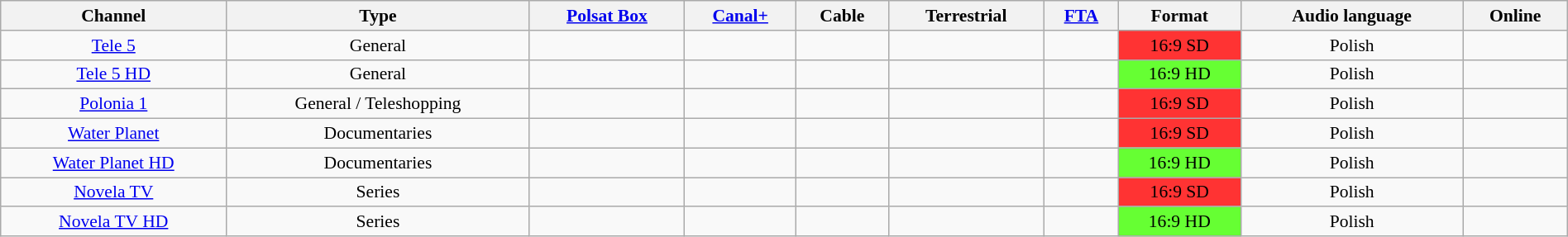<table class="wikitable sortable" width="100%" style="text-align:center; font-size: 90%">
<tr>
<th>Channel</th>
<th>Type</th>
<th><a href='#'>Polsat Box</a></th>
<th><a href='#'>Canal+</a></th>
<th>Cable</th>
<th>Terrestrial</th>
<th><a href='#'>FTA</a></th>
<th>Format</th>
<th>Audio language</th>
<th>Online</th>
</tr>
<tr>
<td><a href='#'>Tele 5</a></td>
<td>General</td>
<td></td>
<td></td>
<td></td>
<td></td>
<td></td>
<td bgcolor="#f33">16:9 SD</td>
<td>Polish</td>
<td></td>
</tr>
<tr>
<td><a href='#'>Tele 5 HD</a></td>
<td>General</td>
<td></td>
<td></td>
<td></td>
<td></td>
<td></td>
<td bgcolor="#6f3">16:9 HD</td>
<td>Polish</td>
<td></td>
</tr>
<tr>
<td><a href='#'>Polonia 1</a></td>
<td>General / Teleshopping</td>
<td></td>
<td></td>
<td></td>
<td></td>
<td></td>
<td bgcolor="#f33">16:9 SD</td>
<td>Polish</td>
<td></td>
</tr>
<tr>
<td><a href='#'>Water Planet</a></td>
<td>Documentaries</td>
<td></td>
<td></td>
<td></td>
<td></td>
<td></td>
<td bgcolor="#f33">16:9 SD</td>
<td>Polish</td>
<td></td>
</tr>
<tr>
<td><a href='#'>Water Planet HD</a></td>
<td>Documentaries</td>
<td></td>
<td></td>
<td></td>
<td></td>
<td></td>
<td bgcolor="#6f3">16:9 HD</td>
<td>Polish</td>
<td></td>
</tr>
<tr>
<td><a href='#'>Novela TV</a></td>
<td>Series</td>
<td></td>
<td></td>
<td></td>
<td></td>
<td></td>
<td bgcolor="#f33">16:9 SD</td>
<td>Polish</td>
<td></td>
</tr>
<tr>
<td><a href='#'>Novela TV HD</a></td>
<td>Series</td>
<td></td>
<td></td>
<td></td>
<td></td>
<td></td>
<td bgcolor="#6f3">16:9 HD</td>
<td>Polish</td>
<td></td>
</tr>
</table>
